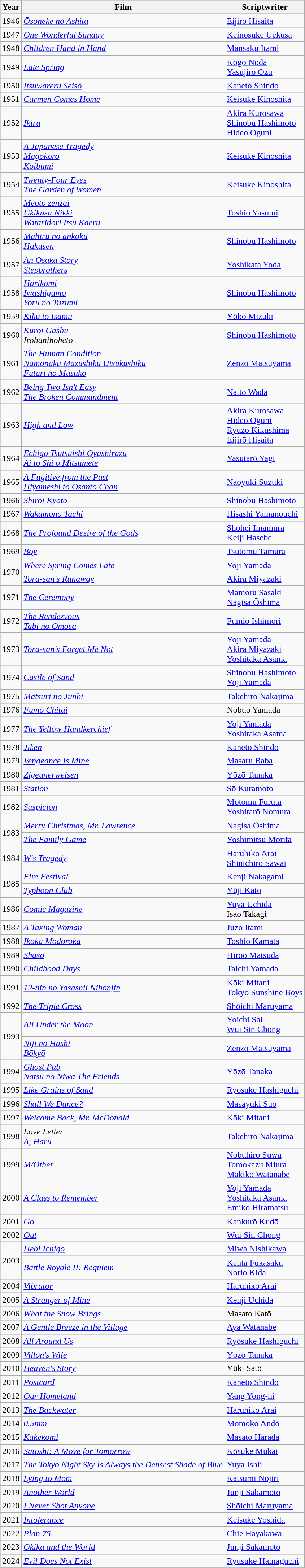<table class="wikitable sortable">
<tr>
<th>Year</th>
<th>Film</th>
<th>Scriptwriter</th>
</tr>
<tr>
<td>1946</td>
<td><em><a href='#'>Ōsoneke no Ashita</a></em></td>
<td><a href='#'>Eijirō Hisaita</a></td>
</tr>
<tr>
<td>1947</td>
<td><em><a href='#'>One Wonderful Sunday</a></em></td>
<td><a href='#'>Keinosuke Uekusa</a></td>
</tr>
<tr>
<td>1948</td>
<td><em><a href='#'>Children Hand in Hand</a></em></td>
<td><a href='#'>Mansaku Itami</a></td>
</tr>
<tr>
<td>1949</td>
<td><em><a href='#'>Late Spring</a></em></td>
<td><a href='#'>Kogo Noda</a><br><a href='#'>Yasujirō Ozu</a></td>
</tr>
<tr>
<td>1950</td>
<td><em><a href='#'>Itsuwareru Seisō</a></em></td>
<td><a href='#'>Kaneto Shindo</a></td>
</tr>
<tr>
<td>1951</td>
<td><em><a href='#'>Carmen Comes Home</a></em></td>
<td><a href='#'>Keisuke Kinoshita</a></td>
</tr>
<tr>
<td>1952</td>
<td><em><a href='#'>Ikiru</a></em></td>
<td><a href='#'>Akira Kurosawa</a><br><a href='#'>Shinobu Hashimoto</a><br><a href='#'>Hideo Oguni</a></td>
</tr>
<tr>
<td>1953</td>
<td><em><a href='#'>A Japanese Tragedy</a></em><br><em><a href='#'>Magokoro</a></em><br><em><a href='#'>Koibumi</a></em></td>
<td><a href='#'>Keisuke Kinoshita</a></td>
</tr>
<tr>
<td>1954</td>
<td><em><a href='#'>Twenty-Four Eyes</a></em><br><em><a href='#'>The Garden of Women</a></em></td>
<td><a href='#'>Keisuke Kinoshita</a></td>
</tr>
<tr>
<td>1955</td>
<td><em><a href='#'>Meoto zenzai</a></em><br><em><a href='#'>Ukikusa Nikki</a></em><br><em><a href='#'>Wataridori Itsu Kaeru</a></em></td>
<td><a href='#'>Toshio Yasumi</a></td>
</tr>
<tr>
<td>1956</td>
<td><em><a href='#'>Mahiru no ankoku</a></em><br><em><a href='#'>Hakusen</a></em></td>
<td><a href='#'>Shinobu Hashimoto</a></td>
</tr>
<tr>
<td>1957</td>
<td><em><a href='#'>An Osaka Story</a></em><br><em><a href='#'>Stepbrothers</a></em></td>
<td><a href='#'>Yoshikata Yoda</a></td>
</tr>
<tr>
<td>1958</td>
<td><em><a href='#'>Harikomi</a></em><br><em><a href='#'>Iwashigumo</a></em><br><em><a href='#'>Yoru no Tuzumi</a></em></td>
<td><a href='#'>Shinobu Hashimoto</a></td>
</tr>
<tr>
<td>1959</td>
<td><em><a href='#'>Kiku to Isamu</a></em></td>
<td><a href='#'>Yōko Mizuki</a></td>
</tr>
<tr>
<td>1960</td>
<td><em><a href='#'>Kuroi Gashū</a></em><br><em>Irohanihoheto</em></td>
<td><a href='#'>Shinobu Hashimoto</a></td>
</tr>
<tr>
<td>1961</td>
<td><em><a href='#'>The Human Condition</a></em><br><em><a href='#'>Namonaku Mazushiku Utsukushiku</a></em><br><em><a href='#'>Futari no Musuko</a></em></td>
<td><a href='#'>Zenzo Matsuyama</a></td>
</tr>
<tr>
<td>1962</td>
<td><em><a href='#'>Being Two Isn't Easy</a></em><br><em><a href='#'>The Broken Commandment</a></em></td>
<td><a href='#'>Natto Wada</a></td>
</tr>
<tr>
<td>1963</td>
<td><em><a href='#'>High and Low</a></em></td>
<td><a href='#'>Akira Kurosawa</a><br><a href='#'>Hideo Oguni</a><br><a href='#'>Ryūzō Kikushima</a><br><a href='#'>Eijirō Hisaita</a></td>
</tr>
<tr>
<td>1964</td>
<td><em><a href='#'>Echigo Tsutsuishi Oyashirazu</a></em><br><em><a href='#'>Ai to Shi o Mitsumete</a></em></td>
<td><a href='#'>Yasutarō Yagi</a></td>
</tr>
<tr>
<td>1965</td>
<td><em><a href='#'>A Fugitive from the Past</a></em><br><em><a href='#'>Hiyameshi to Osanto Chan</a></em></td>
<td><a href='#'>Naoyuki Suzuki</a></td>
</tr>
<tr>
<td>1966</td>
<td><em><a href='#'>Shiroi Kyotō</a></em></td>
<td><a href='#'>Shinobu Hashimoto</a></td>
</tr>
<tr>
<td>1967</td>
<td><em><a href='#'>Wakamono Tachi</a></em></td>
<td><a href='#'>Hisashi Yamanouchi</a></td>
</tr>
<tr>
<td>1968</td>
<td><em><a href='#'>The Profound Desire of the Gods</a></em></td>
<td><a href='#'>Shohei Imamura</a><br><a href='#'>Keiji Hasebe</a></td>
</tr>
<tr>
<td>1969</td>
<td><em><a href='#'>Boy</a></em></td>
<td><a href='#'>Tsutomu Tamura</a></td>
</tr>
<tr>
<td rowspan="2">1970</td>
<td><em><a href='#'>Where Spring Comes Late</a></em></td>
<td><a href='#'>Yoji Yamada</a></td>
</tr>
<tr>
<td><em><a href='#'>Tora-san's Runaway</a></em></td>
<td><a href='#'>Akira Miyazaki</a></td>
</tr>
<tr>
<td>1971</td>
<td><em><a href='#'>The Ceremony</a></em></td>
<td><a href='#'>Mamoru Sasaki</a><br><a href='#'>Nagisa Ōshima</a></td>
</tr>
<tr>
<td>1972</td>
<td><em><a href='#'>The Rendezvous</a></em><br><em><a href='#'>Tabi no Omosa</a></em></td>
<td><a href='#'>Fumio Ishimori</a></td>
</tr>
<tr>
<td>1973</td>
<td><em><a href='#'>Tora-san's Forget Me Not</a></em></td>
<td><a href='#'>Yoji Yamada</a><br><a href='#'>Akira Miyazaki</a><br><a href='#'>Yoshitaka Asama</a></td>
</tr>
<tr>
<td>1974</td>
<td><em><a href='#'>Castle of Sand</a></em></td>
<td><a href='#'>Shinobu Hashimoto</a><br><a href='#'>Yoji Yamada</a></td>
</tr>
<tr>
<td>1975</td>
<td><em><a href='#'>Matsuri no Junbi</a></em></td>
<td><a href='#'>Takehiro Nakajima</a></td>
</tr>
<tr>
<td>1976</td>
<td><em><a href='#'>Fumō Chitai</a></em></td>
<td>Nobuo Yamada</td>
</tr>
<tr>
<td>1977</td>
<td><em><a href='#'>The Yellow Handkerchief</a></em></td>
<td><a href='#'>Yoji Yamada</a><br><a href='#'>Yoshitaka Asama</a></td>
</tr>
<tr>
<td>1978</td>
<td><em><a href='#'>Jiken</a></em></td>
<td><a href='#'>Kaneto Shindo</a></td>
</tr>
<tr>
<td>1979</td>
<td><em><a href='#'>Vengeance Is Mine</a></em></td>
<td><a href='#'>Masaru Baba</a></td>
</tr>
<tr>
<td>1980</td>
<td><em><a href='#'>Zigeunerweisen</a></em></td>
<td><a href='#'>Yōzō Tanaka</a></td>
</tr>
<tr>
<td>1981</td>
<td><em><a href='#'>Station</a></em></td>
<td><a href='#'>Sō Kuramoto</a></td>
</tr>
<tr>
<td>1982</td>
<td><em><a href='#'>Suspicion</a></em></td>
<td><a href='#'>Motomu Furuta</a><br><a href='#'>Yoshitarō Nomura</a></td>
</tr>
<tr>
<td rowspan="2">1983</td>
<td><em><a href='#'>Merry Christmas, Mr. Lawrence</a></em></td>
<td><a href='#'>Nagisa Ōshima</a></td>
</tr>
<tr>
<td><em><a href='#'>The Family Game</a></em></td>
<td><a href='#'>Yoshimitsu Morita</a></td>
</tr>
<tr>
<td>1984</td>
<td><em><a href='#'>W's Tragedy</a></em></td>
<td><a href='#'>Haruhiko Arai</a><br><a href='#'>Shinichiro Sawai</a></td>
</tr>
<tr>
<td rowspan="2">1985</td>
<td><em><a href='#'>Fire Festival</a></em></td>
<td><a href='#'>Kenji Nakagami</a></td>
</tr>
<tr>
<td><em><a href='#'>Typhoon Club</a></em></td>
<td><a href='#'>Yūji Kato</a></td>
</tr>
<tr>
<td>1986</td>
<td><em><a href='#'>Comic Magazine</a></em></td>
<td><a href='#'>Yuya Uchida</a><br>Isao Takagi</td>
</tr>
<tr>
<td>1987</td>
<td><em><a href='#'>A Taxing Woman</a></em></td>
<td><a href='#'>Juzo Itami</a></td>
</tr>
<tr>
<td>1988</td>
<td><em><a href='#'>Ikoka Modoroka</a></em></td>
<td><a href='#'>Toshio Kamata</a></td>
</tr>
<tr>
<td>1989</td>
<td><em><a href='#'>Shaso</a></em></td>
<td><a href='#'>Hiroo Matsuda</a></td>
</tr>
<tr>
<td>1990</td>
<td><em><a href='#'>Childhood Days</a></em></td>
<td><a href='#'>Taichi Yamada</a></td>
</tr>
<tr>
<td>1991</td>
<td><em><a href='#'>12-nin no Yasashii Nihonjin</a></em></td>
<td><a href='#'>Kōki Mitani</a><br><a href='#'>Tokyo Sunshine Boys</a></td>
</tr>
<tr>
<td>1992</td>
<td><em><a href='#'>The Triple Cross</a></em></td>
<td><a href='#'>Shōichi Maruyama</a></td>
</tr>
<tr>
<td rowspan="2">1993</td>
<td><em><a href='#'>All Under the Moon</a></em></td>
<td><a href='#'>Yoichi Sai</a><br><a href='#'>Wui Sin Chong</a></td>
</tr>
<tr>
<td><em><a href='#'>Niji no Hashi</a></em><br><em><a href='#'>Bōkyō</a></em></td>
<td><a href='#'>Zenzo Matsuyama</a></td>
</tr>
<tr>
<td>1994</td>
<td><em><a href='#'>Ghost Pub</a></em><br><em><a href='#'>Natsu no Niwa The Friends</a></em></td>
<td><a href='#'>Yōzō Tanaka</a></td>
</tr>
<tr>
<td>1995</td>
<td><em><a href='#'>Like Grains of Sand</a></em></td>
<td><a href='#'>Ryōsuke Hashiguchi</a></td>
</tr>
<tr>
<td>1996</td>
<td><em><a href='#'>Shall We Dance?</a></em></td>
<td><a href='#'>Masayuki Suo</a></td>
</tr>
<tr>
<td>1997</td>
<td><em><a href='#'>Welcome Back, Mr. McDonald</a></em></td>
<td><a href='#'>Kōki Mitani</a></td>
</tr>
<tr>
<td>1998</td>
<td><em>Love Letter</em><br><em><a href='#'>A, Haru</a></em></td>
<td><a href='#'>Takehiro Nakajima</a></td>
</tr>
<tr>
<td>1999</td>
<td><em><a href='#'>M/Other</a></em></td>
<td><a href='#'>Nobuhiro Suwa</a><br><a href='#'>Tomokazu Miura</a><br><a href='#'>Makiko Watanabe</a></td>
</tr>
<tr>
<td>2000</td>
<td><em><a href='#'>A Class to Remember</a></em></td>
<td><a href='#'>Yoji Yamada</a><br><a href='#'>Yoshitaka Asama</a><br><a href='#'>Emiko Hiramatsu</a></td>
</tr>
<tr>
<td>2001</td>
<td><em><a href='#'>Go</a></em></td>
<td><a href='#'>Kankurō Kudō</a></td>
</tr>
<tr>
<td>2002</td>
<td><em><a href='#'>Out</a></em></td>
<td><a href='#'>Wui Sin Chong</a></td>
</tr>
<tr>
<td rowspan="2">2003</td>
<td><em><a href='#'>Hebi Ichigo</a></em></td>
<td><a href='#'>Miwa Nishikawa</a></td>
</tr>
<tr>
<td><em><a href='#'>Battle Royale II: Requiem</a></em></td>
<td><a href='#'>Kenta Fukasaku</a><br><a href='#'>Norio Kida</a></td>
</tr>
<tr>
<td>2004</td>
<td><em><a href='#'>Vibrator</a></em></td>
<td><a href='#'>Haruhiko Arai</a></td>
</tr>
<tr>
<td>2005</td>
<td><em><a href='#'>A Stranger of Mine</a></em></td>
<td><a href='#'>Kenji Uchida</a></td>
</tr>
<tr>
<td>2006</td>
<td><em><a href='#'>What the Snow Brings</a></em></td>
<td>Masato Katō</td>
</tr>
<tr>
<td>2007</td>
<td><em><a href='#'>A Gentle Breeze in the Village</a></em></td>
<td><a href='#'>Aya Watanabe</a></td>
</tr>
<tr>
<td>2008</td>
<td><em><a href='#'>All Around Us</a></em></td>
<td><a href='#'>Ryōsuke Hashiguchi</a></td>
</tr>
<tr>
<td>2009</td>
<td><em><a href='#'>Villon's Wife</a></em></td>
<td><a href='#'>Yōzō Tanaka</a></td>
</tr>
<tr>
<td>2010</td>
<td><em><a href='#'>Heaven's Story</a></em></td>
<td>Yūki Satō</td>
</tr>
<tr>
<td>2011</td>
<td><em><a href='#'>Postcard</a></em></td>
<td><a href='#'>Kaneto Shindo</a></td>
</tr>
<tr>
<td>2012</td>
<td><em><a href='#'>Our Homeland</a></em></td>
<td><a href='#'>Yang Yong-hi</a></td>
</tr>
<tr>
<td>2013</td>
<td><em><a href='#'>The Backwater</a></em></td>
<td><a href='#'>Haruhiko Arai</a></td>
</tr>
<tr>
<td>2014</td>
<td><em><a href='#'>0.5mm</a></em></td>
<td><a href='#'>Momoko Andō</a></td>
</tr>
<tr>
<td>2015</td>
<td><em><a href='#'>Kakekomi</a></em></td>
<td><a href='#'>Masato Harada</a></td>
</tr>
<tr>
<td>2016</td>
<td><em><a href='#'>Satoshi: A Move for Tomorrow</a></em></td>
<td><a href='#'>Kōsuke Mukai</a></td>
</tr>
<tr>
<td>2017</td>
<td><em><a href='#'>The Tokyo Night Sky Is Always the Densest Shade of Blue</a></em></td>
<td><a href='#'>Yuya Ishii</a></td>
</tr>
<tr>
<td>2018</td>
<td><em><a href='#'>Lying to Mom</a></em></td>
<td><a href='#'>Katsumi Nojiri</a></td>
</tr>
<tr>
<td>2019</td>
<td><em><a href='#'>Another World</a></em></td>
<td><a href='#'>Junji Sakamoto</a></td>
</tr>
<tr>
<td>2020</td>
<td><em><a href='#'>I Never Shot Anyone</a></em></td>
<td><a href='#'>Shōichi Maruyama</a></td>
</tr>
<tr>
<td>2021</td>
<td><em><a href='#'>Intolerance</a></em></td>
<td><a href='#'>Keisuke Yoshida</a></td>
</tr>
<tr>
<td>2022</td>
<td><em><a href='#'>Plan 75</a></em></td>
<td><a href='#'>Chie Hayakawa</a></td>
</tr>
<tr>
<td>2023</td>
<td><em><a href='#'>Okiku and the World</a></em></td>
<td><a href='#'>Junji Sakamoto</a></td>
</tr>
<tr>
<td>2024</td>
<td><em><a href='#'>Evil Does Not Exist</a></em></td>
<td><a href='#'>Ryusuke Hamaguchi</a></td>
</tr>
<tr>
</tr>
</table>
